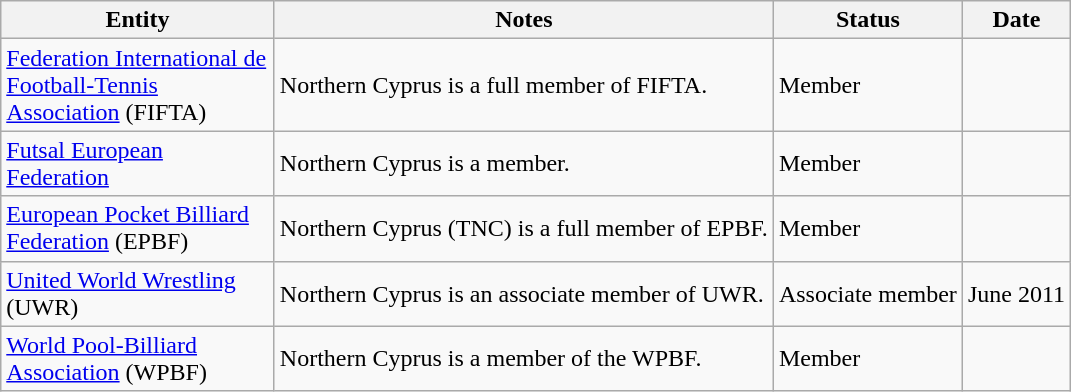<table class="wikitable sortable">
<tr>
<th style="width:175px;">Entity</th>
<th>Notes</th>
<th>Status</th>
<th>Date</th>
</tr>
<tr>
<td><a href='#'>Federation International de Football-Tennis Association</a> (FIFTA)</td>
<td>Northern Cyprus is a full member of FIFTA.</td>
<td>Member</td>
<td></td>
</tr>
<tr>
<td><a href='#'>Futsal European Federation</a></td>
<td>Northern Cyprus is a member.</td>
<td>Member</td>
<td></td>
</tr>
<tr>
<td><a href='#'>European Pocket Billiard Federation</a> (EPBF)</td>
<td>Northern Cyprus (TNC) is a full member of EPBF.</td>
<td>Member</td>
<td></td>
</tr>
<tr>
<td><a href='#'>United World Wrestling</a> (UWR)</td>
<td>Northern Cyprus is an associate member of UWR.</td>
<td>Associate member</td>
<td>June 2011</td>
</tr>
<tr>
<td><a href='#'>World Pool-Billiard Association</a> (WPBF)</td>
<td>Northern Cyprus is a member of the WPBF.</td>
<td>Member</td>
<td></td>
</tr>
</table>
